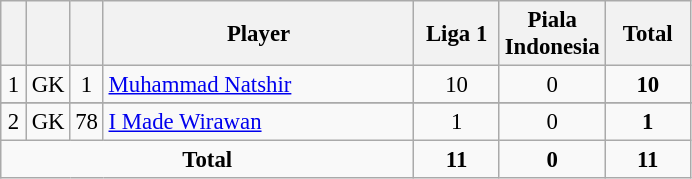<table class="wikitable sortable" style="font-size: 95%; text-align: center;">
<tr>
<th width=10></th>
<th width=10></th>
<th width=10></th>
<th width=200>Player</th>
<th width=50>Liga 1</th>
<th width=50>Piala Indonesia</th>
<th width=50>Total</th>
</tr>
<tr>
<td>1</td>
<td>GK</td>
<td>1</td>
<td align=left> <a href='#'>Muhammad Natshir</a></td>
<td>10</td>
<td>0</td>
<td><strong>10</strong></td>
</tr>
<tr class="sortbottom">
</tr>
<tr>
<td>2</td>
<td>GK</td>
<td>78</td>
<td align=left> <a href='#'>I Made Wirawan</a></td>
<td>1</td>
<td>0</td>
<td><strong>1</strong></td>
</tr>
<tr class="sortbottom">
<td colspan=4><strong>Total</strong></td>
<td><strong>11</strong></td>
<td><strong>0</strong></td>
<td><strong>11</strong></td>
</tr>
</table>
